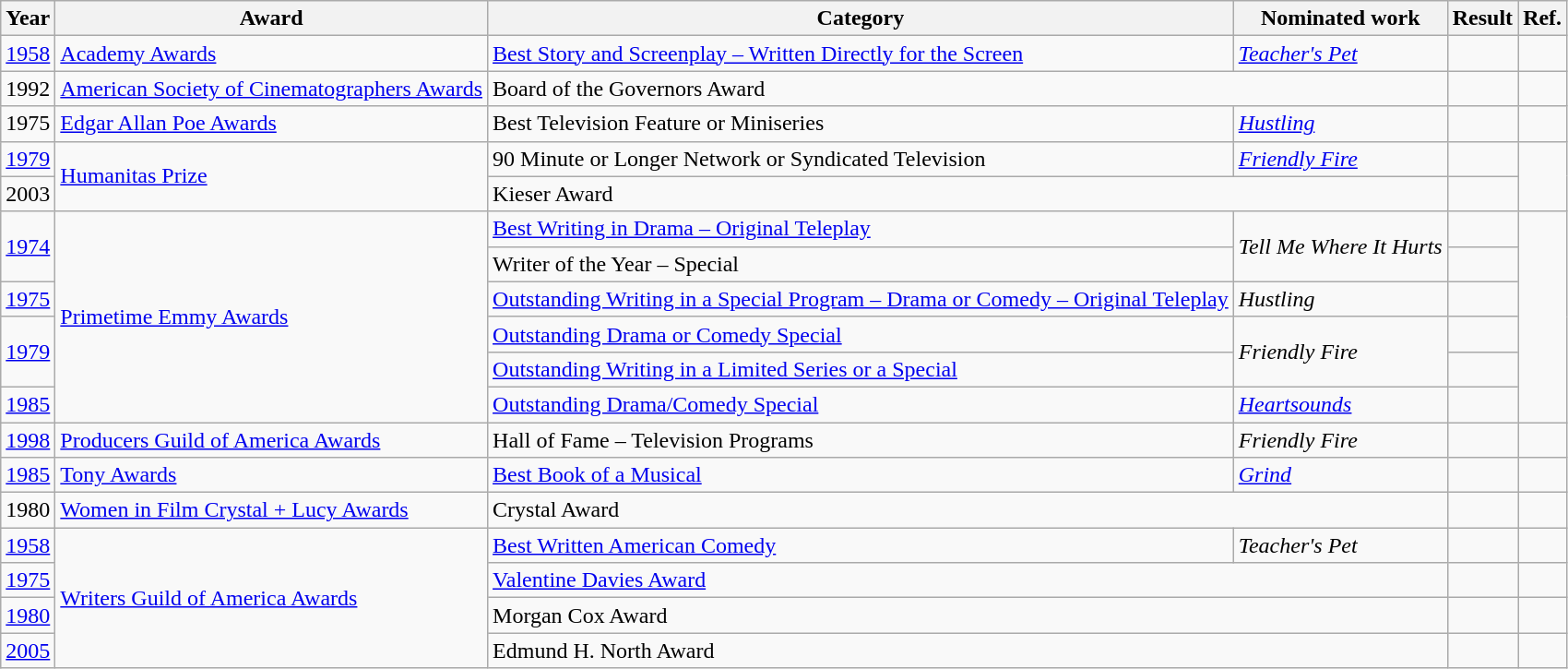<table class="wikitable plainrowheaders">
<tr>
<th>Year</th>
<th>Award</th>
<th>Category</th>
<th>Nominated work</th>
<th>Result</th>
<th>Ref.</th>
</tr>
<tr>
<td><a href='#'>1958</a></td>
<td><a href='#'>Academy Awards</a></td>
<td><a href='#'>Best Story and Screenplay – Written Directly for the Screen</a></td>
<td><em><a href='#'>Teacher's Pet</a></em></td>
<td></td>
<td align="center"></td>
</tr>
<tr>
<td>1992</td>
<td><a href='#'>American Society of Cinematographers Awards</a></td>
<td colspan="2">Board of the Governors Award</td>
<td></td>
<td align="center"></td>
</tr>
<tr>
<td>1975</td>
<td><a href='#'>Edgar Allan Poe Awards</a></td>
<td>Best Television Feature or Miniseries</td>
<td><em><a href='#'>Hustling</a></em></td>
<td></td>
<td align="center"></td>
</tr>
<tr>
<td><a href='#'>1979</a></td>
<td rowspan="2"><a href='#'>Humanitas Prize</a></td>
<td>90 Minute or Longer Network or Syndicated Television</td>
<td><em><a href='#'>Friendly Fire</a></em></td>
<td></td>
<td align="center" rowspan="2"></td>
</tr>
<tr>
<td>2003</td>
<td colspan="2">Kieser Award</td>
<td></td>
</tr>
<tr>
<td rowspan="2"><a href='#'>1974</a></td>
<td rowspan="6"><a href='#'>Primetime Emmy Awards</a></td>
<td><a href='#'>Best Writing in Drama – Original Teleplay</a></td>
<td rowspan="2"><em>Tell Me Where It Hurts</em></td>
<td></td>
<td align="center" rowspan="6"></td>
</tr>
<tr>
<td>Writer of the Year – Special</td>
<td></td>
</tr>
<tr>
<td><a href='#'>1975</a></td>
<td><a href='#'>Outstanding Writing in a Special Program – Drama or Comedy – Original Teleplay</a></td>
<td><em>Hustling</em></td>
<td></td>
</tr>
<tr>
<td rowspan="2"><a href='#'>1979</a></td>
<td><a href='#'>Outstanding Drama or Comedy Special</a></td>
<td rowspan="2"><em>Friendly Fire</em></td>
<td></td>
</tr>
<tr>
<td><a href='#'>Outstanding Writing in a Limited Series or a Special</a></td>
<td></td>
</tr>
<tr>
<td><a href='#'>1985</a></td>
<td><a href='#'>Outstanding Drama/Comedy Special</a></td>
<td><em><a href='#'>Heartsounds</a></em></td>
<td></td>
</tr>
<tr>
<td><a href='#'>1998</a></td>
<td><a href='#'>Producers Guild of America Awards</a></td>
<td>Hall of Fame – Television Programs</td>
<td><em>Friendly Fire</em></td>
<td></td>
<td align="center"></td>
</tr>
<tr>
<td><a href='#'>1985</a></td>
<td><a href='#'>Tony Awards</a></td>
<td><a href='#'>Best Book of a Musical</a></td>
<td><em><a href='#'>Grind</a></em></td>
<td></td>
<td align="center"></td>
</tr>
<tr>
<td>1980</td>
<td><a href='#'>Women in Film Crystal + Lucy Awards</a></td>
<td colspan="2">Crystal Award</td>
<td></td>
<td align="center"></td>
</tr>
<tr>
<td><a href='#'>1958</a></td>
<td rowspan="4"><a href='#'>Writers Guild of America Awards</a></td>
<td><a href='#'>Best Written American Comedy</a></td>
<td><em>Teacher's Pet</em></td>
<td></td>
<td align="center"></td>
</tr>
<tr>
<td><a href='#'>1975</a></td>
<td colspan="2"><a href='#'>Valentine Davies Award</a></td>
<td></td>
<td align="center"></td>
</tr>
<tr>
<td><a href='#'>1980</a></td>
<td colspan="2">Morgan Cox Award</td>
<td></td>
<td align="center"></td>
</tr>
<tr>
<td><a href='#'>2005</a></td>
<td colspan="2">Edmund H. North Award</td>
<td></td>
<td align="center"></td>
</tr>
</table>
